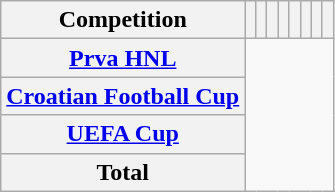<table class="wikitable sortable plainrowheaders" style="text-align:center;">
<tr>
<th scope=col>Competition</th>
<th scope=col></th>
<th scope=col></th>
<th scope=col></th>
<th scope=col></th>
<th scope=col></th>
<th scope=col></th>
<th scope=col></th>
<th scope=col></th>
</tr>
<tr>
<th scope=row align=left><a href='#'>Prva HNL</a><br></th>
</tr>
<tr>
<th scope=row align=left><a href='#'>Croatian Football Cup</a><br></th>
</tr>
<tr>
<th scope=row align=left><a href='#'>UEFA Cup</a><br></th>
</tr>
<tr>
<th scope=row>Total<br></th>
</tr>
</table>
